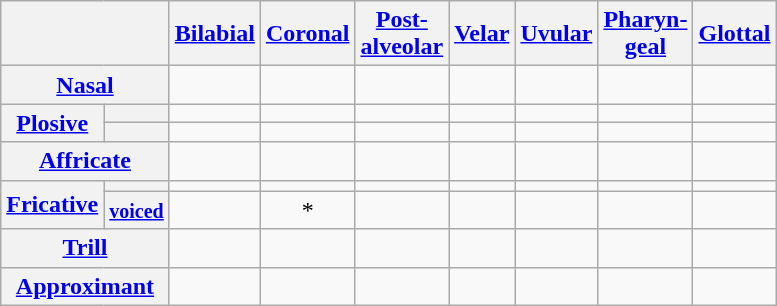<table class="wikitable" style="text-align:center;">
<tr>
<th colspan="2"></th>
<th><a href='#'>Bilabial</a></th>
<th><a href='#'>Coronal</a></th>
<th><a href='#'>Post-<br>alveolar</a></th>
<th><a href='#'>Velar</a></th>
<th><a href='#'>Uvular</a></th>
<th><a href='#'>Pharyn-<br>geal</a></th>
<th><a href='#'>Glottal</a></th>
</tr>
<tr>
<th colspan="2"><a href='#'>Nasal</a></th>
<td> </td>
<td> </td>
<td></td>
<td></td>
<td></td>
<td></td>
<td></td>
</tr>
<tr>
<th rowspan="2"><a href='#'>Plosive</a></th>
<th></th>
<td></td>
<td> </td>
<td></td>
<td> </td>
<td> </td>
<td></td>
<td> </td>
</tr>
<tr>
<th></th>
<td> </td>
<td> </td>
<td> </td>
<td> </td>
<td></td>
<td></td>
<td></td>
</tr>
<tr>
<th colspan="2"><a href='#'>Affricate</a></th>
<td></td>
<td></td>
<td> </td>
<td></td>
<td></td>
<td></td>
<td></td>
</tr>
<tr>
<th rowspan="2"><a href='#'>Fricative</a></th>
<th></th>
<td> </td>
<td> </td>
<td> </td>
<td> </td>
<td> </td>
<td> </td>
<td> </td>
</tr>
<tr>
<th><small><a href='#'>voiced</a></small></th>
<td></td>
<td> *</td>
<td></td>
<td></td>
<td></td>
<td> </td>
<td></td>
</tr>
<tr>
<th colspan="2"><a href='#'>Trill</a></th>
<td></td>
<td> </td>
<td> </td>
<td></td>
<td></td>
<td></td>
<td></td>
</tr>
<tr>
<th colspan="2"><a href='#'>Approximant</a></th>
<td></td>
<td> </td>
<td> </td>
<td> </td>
<td></td>
<td></td>
<td></td>
</tr>
</table>
